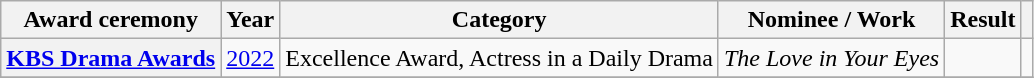<table class="wikitable plainrowheaders sortable">
<tr>
<th scope="col">Award ceremony</th>
<th scope="col">Year</th>
<th scope="col">Category</th>
<th scope="col">Nominee / Work</th>
<th scope="col">Result</th>
<th scope="col" class="unsortable"></th>
</tr>
<tr>
<th scope="row"><a href='#'>KBS Drama Awards</a></th>
<td><a href='#'>2022</a></td>
<td>Excellence Award, Actress in a Daily Drama</td>
<td><em> The Love in Your Eyes</em></td>
<td></td>
<td></td>
</tr>
<tr>
</tr>
</table>
